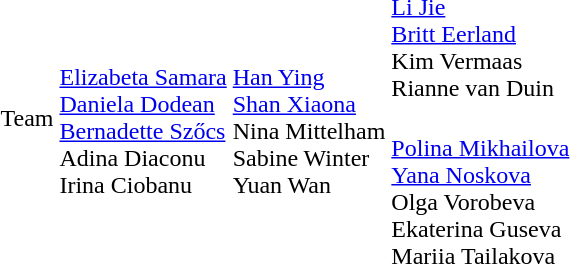<table>
<tr>
<td rowspan=2>Team</td>
<td rowspan=2><br><a href='#'>Elizabeta Samara</a><br><a href='#'>Daniela Dodean</a><br><a href='#'>Bernadette Szőcs</a><br>Adina Diaconu<br>Irina Ciobanu</td>
<td rowspan=2><br><a href='#'>Han Ying</a><br><a href='#'>Shan Xiaona</a><br>Nina Mittelham<br>Sabine Winter<br>Yuan Wan</td>
<td><br><a href='#'>Li Jie</a><br><a href='#'>Britt Eerland</a><br>Kim Vermaas<br>Rianne van Duin</td>
</tr>
<tr>
<td><br><a href='#'>Polina Mikhailova</a><br><a href='#'>Yana Noskova</a><br>Olga Vorobeva<br>Ekaterina Guseva<br>Mariia Tailakova</td>
</tr>
</table>
